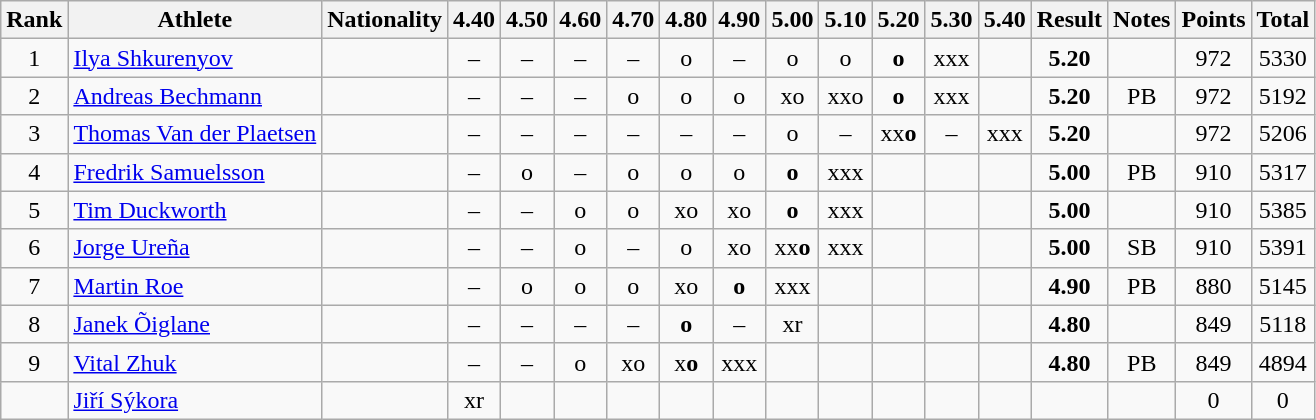<table class="wikitable sortable" style="text-align:center">
<tr>
<th>Rank</th>
<th>Athlete</th>
<th>Nationality</th>
<th>4.40</th>
<th>4.50</th>
<th>4.60</th>
<th>4.70</th>
<th>4.80</th>
<th>4.90</th>
<th>5.00</th>
<th>5.10</th>
<th>5.20</th>
<th>5.30</th>
<th>5.40</th>
<th>Result</th>
<th>Notes</th>
<th>Points</th>
<th>Total</th>
</tr>
<tr>
<td>1</td>
<td align=left><a href='#'>Ilya Shkurenyov</a></td>
<td align=left></td>
<td>–</td>
<td>–</td>
<td>–</td>
<td>–</td>
<td>o</td>
<td>–</td>
<td>o</td>
<td>o</td>
<td><strong>o</strong></td>
<td>xxx</td>
<td></td>
<td><strong>5.20</strong></td>
<td></td>
<td>972</td>
<td>5330</td>
</tr>
<tr>
<td>2</td>
<td align=left><a href='#'>Andreas Bechmann</a></td>
<td align=left></td>
<td>–</td>
<td>–</td>
<td>–</td>
<td>o</td>
<td>o</td>
<td>o</td>
<td>xo</td>
<td>xxo</td>
<td><strong>o</strong></td>
<td>xxx</td>
<td></td>
<td><strong>5.20</strong></td>
<td>PB</td>
<td>972</td>
<td>5192</td>
</tr>
<tr>
<td>3</td>
<td align=left><a href='#'>Thomas Van der Plaetsen</a></td>
<td align=left></td>
<td>–</td>
<td>–</td>
<td>–</td>
<td>–</td>
<td>–</td>
<td>–</td>
<td>o</td>
<td>–</td>
<td>xx<strong>o</strong></td>
<td>–</td>
<td>xxx</td>
<td><strong>5.20</strong></td>
<td></td>
<td>972</td>
<td>5206</td>
</tr>
<tr>
<td>4</td>
<td align=left><a href='#'>Fredrik Samuelsson</a></td>
<td align=left></td>
<td>–</td>
<td>o</td>
<td>–</td>
<td>o</td>
<td>o</td>
<td>o</td>
<td><strong>o</strong></td>
<td>xxx</td>
<td></td>
<td></td>
<td></td>
<td><strong>5.00</strong></td>
<td>PB</td>
<td>910</td>
<td>5317</td>
</tr>
<tr>
<td>5</td>
<td align=left><a href='#'>Tim Duckworth</a></td>
<td align=left></td>
<td>–</td>
<td>–</td>
<td>o</td>
<td>o</td>
<td>xo</td>
<td>xo</td>
<td><strong>o</strong></td>
<td>xxx</td>
<td></td>
<td></td>
<td></td>
<td><strong>5.00</strong></td>
<td></td>
<td>910</td>
<td>5385</td>
</tr>
<tr>
<td>6</td>
<td align=left><a href='#'>Jorge Ureña</a></td>
<td align=left></td>
<td>–</td>
<td>–</td>
<td>o</td>
<td>–</td>
<td>o</td>
<td>xo</td>
<td>xx<strong>o</strong></td>
<td>xxx</td>
<td></td>
<td></td>
<td></td>
<td><strong>5.00</strong></td>
<td>SB</td>
<td>910</td>
<td>5391</td>
</tr>
<tr>
<td>7</td>
<td align=left><a href='#'>Martin Roe</a></td>
<td align=left></td>
<td>–</td>
<td>o</td>
<td>o</td>
<td>o</td>
<td>xo</td>
<td><strong>o</strong></td>
<td>xxx</td>
<td></td>
<td></td>
<td></td>
<td></td>
<td><strong>4.90</strong></td>
<td>PB</td>
<td>880</td>
<td>5145</td>
</tr>
<tr>
<td>8</td>
<td align=left><a href='#'>Janek Õiglane</a></td>
<td align=left></td>
<td>–</td>
<td>–</td>
<td>–</td>
<td>–</td>
<td><strong>o</strong></td>
<td>–</td>
<td>xr</td>
<td></td>
<td></td>
<td></td>
<td></td>
<td><strong>4.80</strong></td>
<td></td>
<td>849</td>
<td>5118</td>
</tr>
<tr>
<td>9</td>
<td align=left><a href='#'>Vital Zhuk</a></td>
<td align=left></td>
<td>–</td>
<td>–</td>
<td>o</td>
<td>xo</td>
<td>x<strong>o</strong></td>
<td>xxx</td>
<td></td>
<td></td>
<td></td>
<td></td>
<td></td>
<td><strong>4.80</strong></td>
<td>PB</td>
<td>849</td>
<td>4894</td>
</tr>
<tr>
<td></td>
<td align=left><a href='#'>Jiří Sýkora</a></td>
<td align=left></td>
<td>xr</td>
<td></td>
<td></td>
<td></td>
<td></td>
<td></td>
<td></td>
<td></td>
<td></td>
<td></td>
<td></td>
<td><strong></strong></td>
<td></td>
<td>0</td>
<td>0</td>
</tr>
</table>
